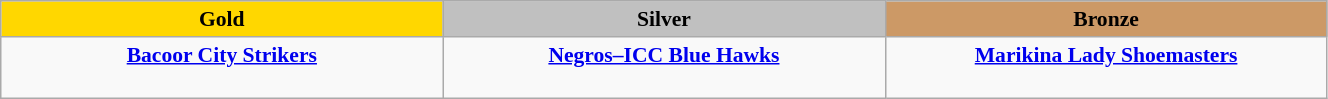<table class="wikitable" style="text-align:center; font-size:90%">
<tr>
<th style="width:20em; background:gold">Gold</th>
<th style="width:20em; background:silver">Silver</th>
<th style="width:20em; background:#cc9966">Bronze</th>
</tr>
<tr valign="top">
<td><strong><a href='#'>Bacoor City Strikers</a></strong><br><br></td>
<td><strong><a href='#'>Negros–ICC Blue Hawks</a></strong><br><br></td>
<td><strong><a href='#'>Marikina Lady Shoemasters</a></strong><br><br></td>
</tr>
</table>
